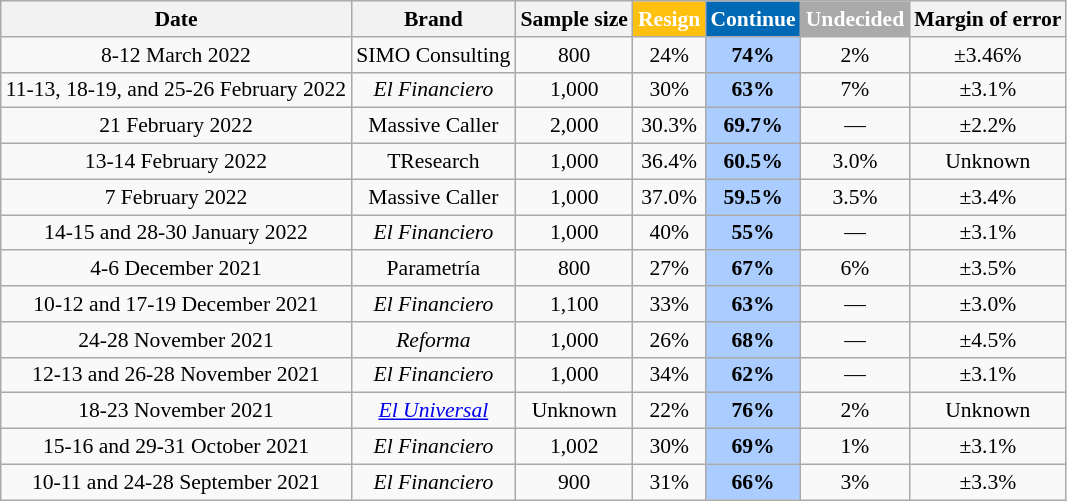<table class="wikitable toccolours sortable" cellpadding="6" cellspacing="0" style="text-align:center; margin-right:.4em; margin-top:.4em; font-size:90%;">
<tr>
<th>Date</th>
<th>Brand</th>
<th class="unsortable">Sample size</th>
<th class="unsortable" style="background:#ffc010;color:#fff;">Resign</th>
<th class="unsortable" style="background:#0069b5;color:#fff;">Continue</th>
<th class="unsortable" style="background:#aaa;color:#fff;">Undecided</th>
<th class="unsortable">Margin of error</th>
</tr>
<tr>
<td>8-12 March 2022</td>
<td>SIMO Consulting</td>
<td>800</td>
<td>24%</td>
<td style="background:#acf"><strong>74%</strong></td>
<td>2%</td>
<td>±3.46%</td>
</tr>
<tr>
<td>11-13, 18-19, and 25-26 February 2022</td>
<td><em>El Financiero</em></td>
<td>1,000</td>
<td>30%</td>
<td style="background:#acf"><strong>63%</strong></td>
<td>7%</td>
<td>±3.1%</td>
</tr>
<tr>
<td>21 February 2022</td>
<td>Massive Caller</td>
<td>2,000</td>
<td>30.3%</td>
<td style="background:#acf"><strong>69.7%</strong></td>
<td>—</td>
<td>±2.2%</td>
</tr>
<tr>
<td>13-14 February 2022</td>
<td>TResearch</td>
<td>1,000</td>
<td>36.4%</td>
<td style="background:#acf"><strong>60.5%</strong></td>
<td>3.0%</td>
<td>Unknown</td>
</tr>
<tr>
<td>7 February 2022</td>
<td>Massive Caller</td>
<td>1,000</td>
<td>37.0%</td>
<td style="background:#acf;"><strong>59.5%</strong></td>
<td>3.5%</td>
<td>±3.4%</td>
</tr>
<tr>
<td>14-15 and 28-30 January 2022</td>
<td><em>El Financiero</em></td>
<td>1,000</td>
<td>40%</td>
<td style="background:#acf;"><strong>55%</strong></td>
<td>—</td>
<td>±3.1%</td>
</tr>
<tr>
<td>4-6 December 2021</td>
<td>Parametría</td>
<td>800</td>
<td>27%</td>
<td style="background:#acf;"><strong>67%</strong></td>
<td>6%</td>
<td>±3.5%</td>
</tr>
<tr>
<td>10-12 and 17-19 December 2021</td>
<td><em>El Financiero</em></td>
<td>1,100</td>
<td>33%</td>
<td style="background:#acf;"><strong>63%</strong></td>
<td>—</td>
<td>±3.0%</td>
</tr>
<tr>
<td>24-28 November 2021</td>
<td><em>Reforma</em></td>
<td>1,000</td>
<td>26%</td>
<td style="background:#acf;"><strong>68%</strong></td>
<td>—</td>
<td>±4.5%</td>
</tr>
<tr>
<td>12-13 and 26-28 November 2021</td>
<td><em>El Financiero</em></td>
<td>1,000</td>
<td>34%</td>
<td style="background:#acf;"><strong>62%</strong></td>
<td>—</td>
<td>±3.1%</td>
</tr>
<tr>
<td>18-23 November 2021</td>
<td><em><a href='#'>El Universal</a></em></td>
<td>Unknown</td>
<td>22%</td>
<td style="background:#acf;"><strong>76%</strong></td>
<td>2%</td>
<td>Unknown</td>
</tr>
<tr>
<td>15-16 and 29-31 October 2021</td>
<td><em>El Financiero</em></td>
<td>1,002</td>
<td>30%</td>
<td style="background:#acf;"><strong>69%</strong></td>
<td>1%</td>
<td>±3.1%</td>
</tr>
<tr>
<td>10-11 and 24-28 September 2021</td>
<td><em>El Financiero</em></td>
<td>900</td>
<td>31%</td>
<td style="background:#acf;"><strong>66%</strong></td>
<td>3%</td>
<td>±3.3%</td>
</tr>
</table>
